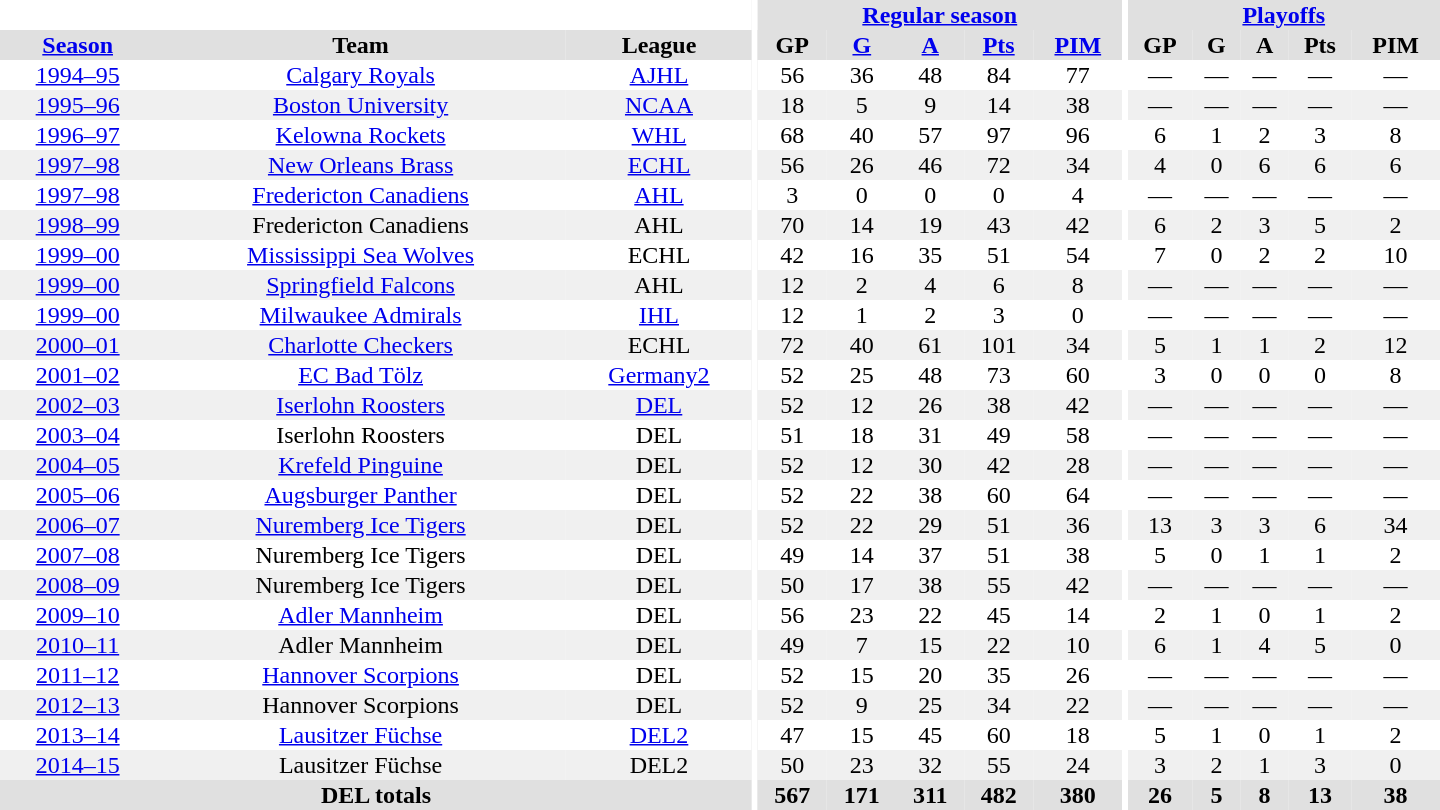<table border="0" cellpadding="1" cellspacing="0" style="text-align:center; width:60em">
<tr bgcolor="#e0e0e0">
<th colspan="3" bgcolor="#ffffff"></th>
<th rowspan="99" bgcolor="#ffffff"></th>
<th colspan="5"><a href='#'>Regular season</a></th>
<th rowspan="99" bgcolor="#ffffff"></th>
<th colspan="5"><a href='#'>Playoffs</a></th>
</tr>
<tr bgcolor="#e0e0e0">
<th><a href='#'>Season</a></th>
<th>Team</th>
<th>League</th>
<th>GP</th>
<th><a href='#'>G</a></th>
<th><a href='#'>A</a></th>
<th><a href='#'>Pts</a></th>
<th><a href='#'>PIM</a></th>
<th>GP</th>
<th>G</th>
<th>A</th>
<th>Pts</th>
<th>PIM</th>
</tr>
<tr>
<td><a href='#'>1994–95</a></td>
<td><a href='#'>Calgary Royals</a></td>
<td><a href='#'>AJHL</a></td>
<td>56</td>
<td>36</td>
<td>48</td>
<td>84</td>
<td>77</td>
<td>—</td>
<td>—</td>
<td>—</td>
<td>—</td>
<td>—</td>
</tr>
<tr bgcolor="#f0f0f0">
<td><a href='#'>1995–96</a></td>
<td><a href='#'>Boston University</a></td>
<td><a href='#'>NCAA</a></td>
<td>18</td>
<td>5</td>
<td>9</td>
<td>14</td>
<td>38</td>
<td>—</td>
<td>—</td>
<td>—</td>
<td>—</td>
<td>—</td>
</tr>
<tr>
<td><a href='#'>1996–97</a></td>
<td><a href='#'>Kelowna Rockets</a></td>
<td><a href='#'>WHL</a></td>
<td>68</td>
<td>40</td>
<td>57</td>
<td>97</td>
<td>96</td>
<td>6</td>
<td>1</td>
<td>2</td>
<td>3</td>
<td>8</td>
</tr>
<tr bgcolor="#f0f0f0">
<td><a href='#'>1997–98</a></td>
<td><a href='#'>New Orleans Brass</a></td>
<td><a href='#'>ECHL</a></td>
<td>56</td>
<td>26</td>
<td>46</td>
<td>72</td>
<td>34</td>
<td>4</td>
<td>0</td>
<td>6</td>
<td>6</td>
<td>6</td>
</tr>
<tr>
<td><a href='#'>1997–98</a></td>
<td><a href='#'>Fredericton Canadiens</a></td>
<td><a href='#'>AHL</a></td>
<td>3</td>
<td>0</td>
<td>0</td>
<td>0</td>
<td>4</td>
<td>—</td>
<td>—</td>
<td>—</td>
<td>—</td>
<td>—</td>
</tr>
<tr bgcolor="#f0f0f0">
<td><a href='#'>1998–99</a></td>
<td>Fredericton Canadiens</td>
<td>AHL</td>
<td>70</td>
<td>14</td>
<td>19</td>
<td>43</td>
<td>42</td>
<td>6</td>
<td>2</td>
<td>3</td>
<td>5</td>
<td>2</td>
</tr>
<tr>
<td><a href='#'>1999–00</a></td>
<td><a href='#'>Mississippi Sea Wolves</a></td>
<td>ECHL</td>
<td>42</td>
<td>16</td>
<td>35</td>
<td>51</td>
<td>54</td>
<td>7</td>
<td>0</td>
<td>2</td>
<td>2</td>
<td>10</td>
</tr>
<tr bgcolor="#f0f0f0">
<td><a href='#'>1999–00</a></td>
<td><a href='#'>Springfield Falcons</a></td>
<td>AHL</td>
<td>12</td>
<td>2</td>
<td>4</td>
<td>6</td>
<td>8</td>
<td>—</td>
<td>—</td>
<td>—</td>
<td>—</td>
<td>—</td>
</tr>
<tr>
<td><a href='#'>1999–00</a></td>
<td><a href='#'>Milwaukee Admirals</a></td>
<td><a href='#'>IHL</a></td>
<td>12</td>
<td>1</td>
<td>2</td>
<td>3</td>
<td>0</td>
<td>—</td>
<td>—</td>
<td>—</td>
<td>—</td>
<td>—</td>
</tr>
<tr bgcolor="#f0f0f0">
<td><a href='#'>2000–01</a></td>
<td><a href='#'>Charlotte Checkers</a></td>
<td>ECHL</td>
<td>72</td>
<td>40</td>
<td>61</td>
<td>101</td>
<td>34</td>
<td>5</td>
<td>1</td>
<td>1</td>
<td>2</td>
<td>12</td>
</tr>
<tr>
<td><a href='#'>2001–02</a></td>
<td><a href='#'>EC Bad Tölz</a></td>
<td><a href='#'>Germany2</a></td>
<td>52</td>
<td>25</td>
<td>48</td>
<td>73</td>
<td>60</td>
<td>3</td>
<td>0</td>
<td>0</td>
<td>0</td>
<td>8</td>
</tr>
<tr bgcolor="#f0f0f0">
<td><a href='#'>2002–03</a></td>
<td><a href='#'>Iserlohn Roosters</a></td>
<td><a href='#'>DEL</a></td>
<td>52</td>
<td>12</td>
<td>26</td>
<td>38</td>
<td>42</td>
<td>—</td>
<td>—</td>
<td>—</td>
<td>—</td>
<td>—</td>
</tr>
<tr>
<td><a href='#'>2003–04</a></td>
<td>Iserlohn Roosters</td>
<td>DEL</td>
<td>51</td>
<td>18</td>
<td>31</td>
<td>49</td>
<td>58</td>
<td>—</td>
<td>—</td>
<td>—</td>
<td>—</td>
<td>—</td>
</tr>
<tr bgcolor="#f0f0f0">
<td><a href='#'>2004–05</a></td>
<td><a href='#'>Krefeld Pinguine</a></td>
<td>DEL</td>
<td>52</td>
<td>12</td>
<td>30</td>
<td>42</td>
<td>28</td>
<td>—</td>
<td>—</td>
<td>—</td>
<td>—</td>
<td>—</td>
</tr>
<tr>
<td><a href='#'>2005–06</a></td>
<td><a href='#'>Augsburger Panther</a></td>
<td>DEL</td>
<td>52</td>
<td>22</td>
<td>38</td>
<td>60</td>
<td>64</td>
<td>—</td>
<td>—</td>
<td>—</td>
<td>—</td>
<td>—</td>
</tr>
<tr bgcolor="#f0f0f0">
<td><a href='#'>2006–07</a></td>
<td><a href='#'>Nuremberg Ice Tigers</a></td>
<td>DEL</td>
<td>52</td>
<td>22</td>
<td>29</td>
<td>51</td>
<td>36</td>
<td>13</td>
<td>3</td>
<td>3</td>
<td>6</td>
<td>34</td>
</tr>
<tr>
<td><a href='#'>2007–08</a></td>
<td>Nuremberg Ice Tigers</td>
<td>DEL</td>
<td>49</td>
<td>14</td>
<td>37</td>
<td>51</td>
<td>38</td>
<td>5</td>
<td>0</td>
<td>1</td>
<td>1</td>
<td>2</td>
</tr>
<tr bgcolor="#f0f0f0">
<td><a href='#'>2008–09</a></td>
<td>Nuremberg Ice Tigers</td>
<td>DEL</td>
<td>50</td>
<td>17</td>
<td>38</td>
<td>55</td>
<td>42</td>
<td>—</td>
<td>—</td>
<td>—</td>
<td>—</td>
<td>—</td>
</tr>
<tr>
<td><a href='#'>2009–10</a></td>
<td><a href='#'>Adler Mannheim</a></td>
<td>DEL</td>
<td>56</td>
<td>23</td>
<td>22</td>
<td>45</td>
<td>14</td>
<td>2</td>
<td>1</td>
<td>0</td>
<td>1</td>
<td>2</td>
</tr>
<tr bgcolor="#f0f0f0">
<td><a href='#'>2010–11</a></td>
<td>Adler Mannheim</td>
<td>DEL</td>
<td>49</td>
<td>7</td>
<td>15</td>
<td>22</td>
<td>10</td>
<td>6</td>
<td>1</td>
<td>4</td>
<td>5</td>
<td>0</td>
</tr>
<tr>
<td><a href='#'>2011–12</a></td>
<td><a href='#'>Hannover Scorpions</a></td>
<td>DEL</td>
<td>52</td>
<td>15</td>
<td>20</td>
<td>35</td>
<td>26</td>
<td>—</td>
<td>—</td>
<td>—</td>
<td>—</td>
<td>—</td>
</tr>
<tr bgcolor="#f0f0f0">
<td><a href='#'>2012–13</a></td>
<td>Hannover Scorpions</td>
<td>DEL</td>
<td>52</td>
<td>9</td>
<td>25</td>
<td>34</td>
<td>22</td>
<td>—</td>
<td>—</td>
<td>—</td>
<td>—</td>
<td>—</td>
</tr>
<tr>
<td><a href='#'>2013–14</a></td>
<td><a href='#'>Lausitzer Füchse</a></td>
<td><a href='#'>DEL2</a></td>
<td>47</td>
<td>15</td>
<td>45</td>
<td>60</td>
<td>18</td>
<td>5</td>
<td>1</td>
<td>0</td>
<td>1</td>
<td>2</td>
</tr>
<tr bgcolor="#f0f0f0">
<td><a href='#'>2014–15</a></td>
<td>Lausitzer Füchse</td>
<td>DEL2</td>
<td>50</td>
<td>23</td>
<td>32</td>
<td>55</td>
<td>24</td>
<td>3</td>
<td>2</td>
<td>1</td>
<td>3</td>
<td>0</td>
</tr>
<tr>
</tr>
<tr ALIGN="center" bgcolor="#e0e0e0">
<th colspan="3">DEL totals</th>
<th ALIGN="center">567</th>
<th ALIGN="center">171</th>
<th ALIGN="center">311</th>
<th ALIGN="center">482</th>
<th ALIGN="center">380</th>
<th ALIGN="center">26</th>
<th ALIGN="center">5</th>
<th ALIGN="center">8</th>
<th ALIGN="center">13</th>
<th ALIGN="center">38</th>
</tr>
</table>
